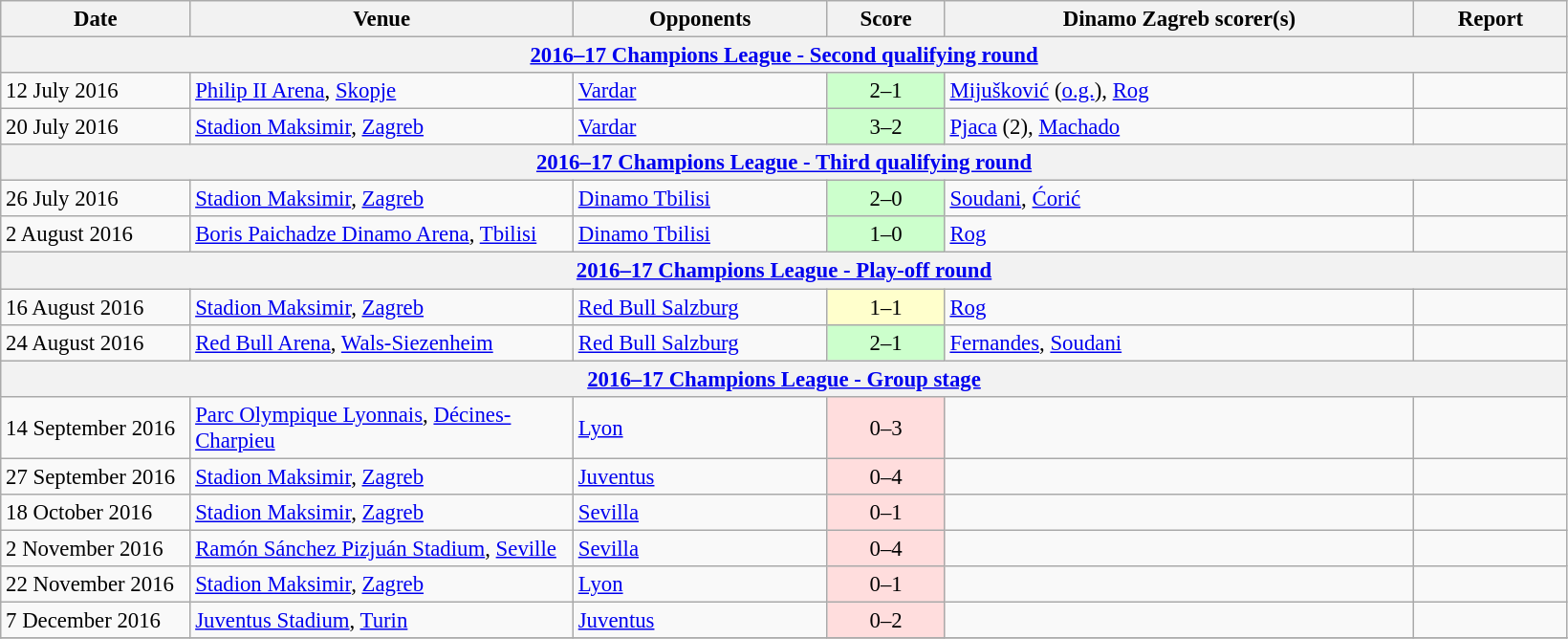<table class="wikitable" style="font-size:95%;">
<tr>
<th width=125>Date</th>
<th width=260>Venue</th>
<th width=170>Opponents</th>
<th width= 75>Score</th>
<th width=320>Dinamo Zagreb scorer(s)</th>
<th width=100>Report</th>
</tr>
<tr>
<th colspan=7><a href='#'>2016–17 Champions League - Second qualifying round</a></th>
</tr>
<tr>
<td>12 July 2016</td>
<td><a href='#'>Philip II Arena</a>, <a href='#'>Skopje</a></td>
<td> <a href='#'>Vardar</a></td>
<td align=center bgcolor=#CCFFCC>2–1</td>
<td><a href='#'>Mijušković</a> (<a href='#'>o.g.</a>), <a href='#'>Rog</a></td>
<td></td>
</tr>
<tr>
<td>20 July 2016</td>
<td><a href='#'>Stadion Maksimir</a>, <a href='#'>Zagreb</a></td>
<td> <a href='#'>Vardar</a></td>
<td align=center bgcolor=#CCFFCC>3–2</td>
<td><a href='#'>Pjaca</a> (2), <a href='#'>Machado</a></td>
<td></td>
</tr>
<tr>
<th colspan=7><a href='#'>2016–17 Champions League - Third qualifying round</a></th>
</tr>
<tr>
<td>26 July 2016</td>
<td><a href='#'>Stadion Maksimir</a>, <a href='#'>Zagreb</a></td>
<td> <a href='#'>Dinamo Tbilisi</a></td>
<td align=center bgcolor=#CCFFCC>2–0</td>
<td><a href='#'>Soudani</a>, <a href='#'>Ćorić</a></td>
<td></td>
</tr>
<tr>
<td>2 August 2016</td>
<td><a href='#'>Boris Paichadze Dinamo Arena</a>, <a href='#'>Tbilisi</a></td>
<td> <a href='#'>Dinamo Tbilisi</a></td>
<td align=center bgcolor=#CCFFCC>1–0</td>
<td><a href='#'>Rog</a></td>
<td></td>
</tr>
<tr>
<th colspan=7><a href='#'>2016–17 Champions League - Play-off round</a></th>
</tr>
<tr>
<td>16 August 2016</td>
<td><a href='#'>Stadion Maksimir</a>, <a href='#'>Zagreb</a></td>
<td> <a href='#'>Red Bull Salzburg</a></td>
<td align=center bgcolor=#FFFFCC>1–1</td>
<td><a href='#'>Rog</a></td>
<td></td>
</tr>
<tr>
<td>24 August 2016</td>
<td><a href='#'>Red Bull Arena</a>, <a href='#'>Wals-Siezenheim</a></td>
<td> <a href='#'>Red Bull Salzburg</a></td>
<td align=center bgcolor=#CCFFCC>2–1 </td>
<td><a href='#'>Fernandes</a>, <a href='#'>Soudani</a></td>
<td></td>
</tr>
<tr>
<th colspan=7><a href='#'>2016–17 Champions League - Group stage</a></th>
</tr>
<tr>
<td>14 September 2016</td>
<td><a href='#'>Parc Olympique Lyonnais</a>, <a href='#'>Décines-Charpieu</a></td>
<td> <a href='#'>Lyon</a></td>
<td align=center bgcolor="#ffdddd">0–3</td>
<td></td>
<td></td>
</tr>
<tr>
<td>27 September 2016</td>
<td><a href='#'>Stadion Maksimir</a>, <a href='#'>Zagreb</a></td>
<td> <a href='#'>Juventus</a></td>
<td align=center bgcolor="#ffdddd">0–4</td>
<td></td>
<td></td>
</tr>
<tr>
<td>18 October 2016</td>
<td><a href='#'>Stadion Maksimir</a>, <a href='#'>Zagreb</a></td>
<td> <a href='#'>Sevilla</a></td>
<td align=center bgcolor="#ffdddd">0–1</td>
<td></td>
<td></td>
</tr>
<tr>
<td>2 November 2016</td>
<td><a href='#'>Ramón Sánchez Pizjuán Stadium</a>, <a href='#'>Seville</a></td>
<td> <a href='#'>Sevilla</a></td>
<td align=center bgcolor="#ffdddd">0–4</td>
<td></td>
<td></td>
</tr>
<tr>
<td>22 November 2016</td>
<td><a href='#'>Stadion Maksimir</a>, <a href='#'>Zagreb</a></td>
<td> <a href='#'>Lyon</a></td>
<td align=center bgcolor="#ffdddd">0–1</td>
<td></td>
<td></td>
</tr>
<tr>
<td>7 December 2016</td>
<td><a href='#'>Juventus Stadium</a>, <a href='#'>Turin</a></td>
<td> <a href='#'>Juventus</a></td>
<td align=center bgcolor="#ffdddd">0–2</td>
<td></td>
<td></td>
</tr>
<tr>
</tr>
</table>
